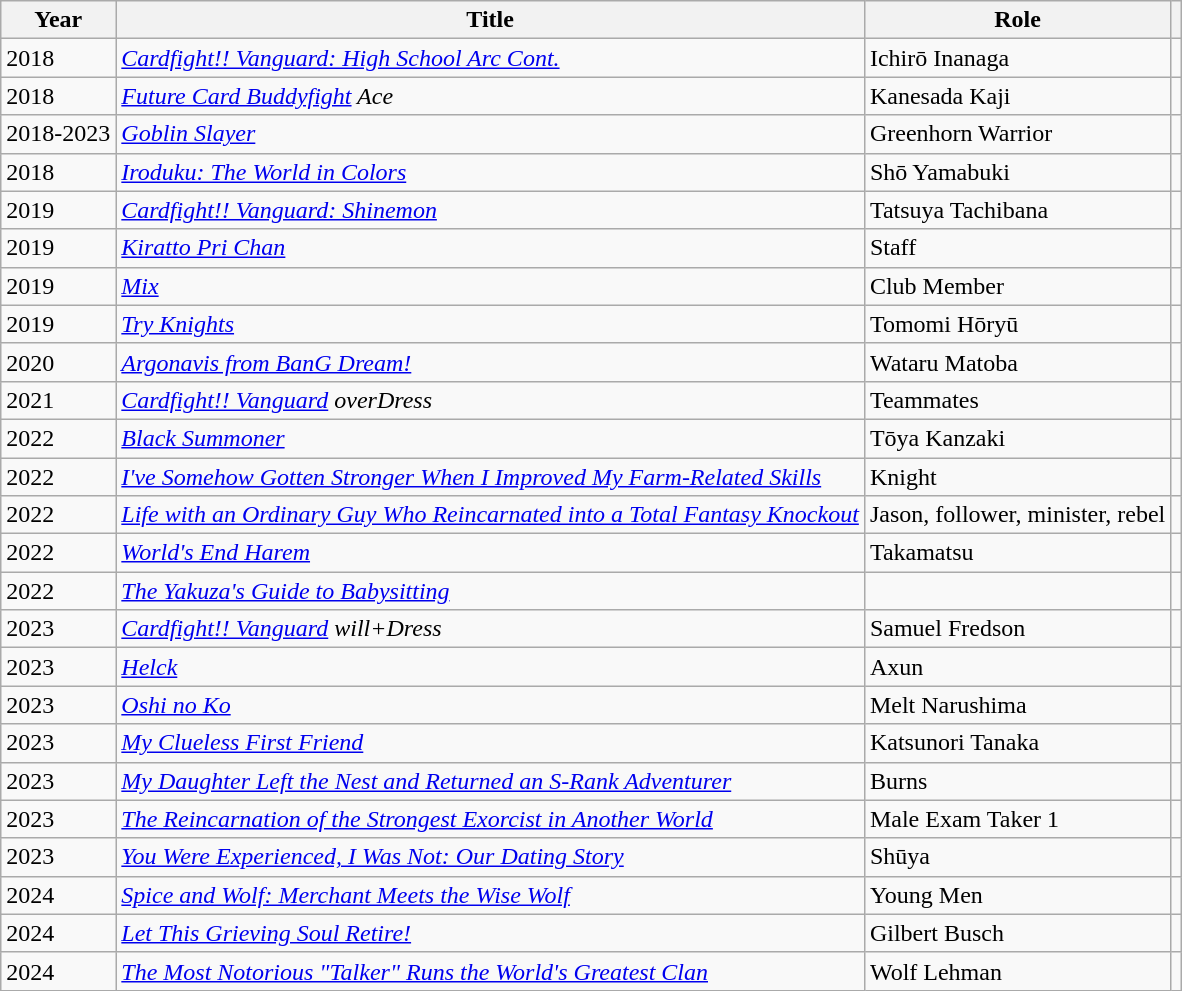<table class="wikitable">
<tr>
<th>Year</th>
<th>Title</th>
<th>Role</th>
<th class="unsortable"></th>
</tr>
<tr>
<td>2018</td>
<td><em><a href='#'>Cardfight!! Vanguard: High School Arc Cont.</a></em></td>
<td>Ichirō Inanaga</td>
<td></td>
</tr>
<tr>
<td>2018</td>
<td><em><a href='#'>Future Card Buddyfight</a> Ace</em></td>
<td>Kanesada Kaji</td>
<td></td>
</tr>
<tr>
<td>2018-2023</td>
<td><em><a href='#'>Goblin Slayer</a></em></td>
<td>Greenhorn Warrior</td>
<td></td>
</tr>
<tr>
<td>2018</td>
<td><em><a href='#'>Iroduku: The World in Colors</a></em></td>
<td>Shō Yamabuki</td>
<td></td>
</tr>
<tr>
<td>2019</td>
<td><em><a href='#'>Cardfight!! Vanguard: Shinemon</a></em></td>
<td>Tatsuya Tachibana</td>
<td></td>
</tr>
<tr>
<td>2019</td>
<td><em><a href='#'>Kiratto Pri Chan</a></em></td>
<td>Staff</td>
<td></td>
</tr>
<tr>
<td>2019</td>
<td><em><a href='#'>Mix</a></em></td>
<td>Club Member</td>
<td></td>
</tr>
<tr>
<td>2019</td>
<td><em><a href='#'>Try Knights</a></em></td>
<td>Tomomi Hōryū</td>
<td></td>
</tr>
<tr>
<td>2020</td>
<td><em><a href='#'>Argonavis from BanG Dream!</a></em></td>
<td>Wataru Matoba</td>
<td></td>
</tr>
<tr>
<td>2021</td>
<td><em><a href='#'>Cardfight!! Vanguard</a> overDress</em></td>
<td>Teammates</td>
<td></td>
</tr>
<tr>
<td>2022</td>
<td><em><a href='#'>Black Summoner</a></em></td>
<td>Tōya Kanzaki</td>
<td></td>
</tr>
<tr>
<td>2022</td>
<td><em><a href='#'>I've Somehow Gotten Stronger When I Improved My Farm-Related Skills</a></em></td>
<td>Knight</td>
<td></td>
</tr>
<tr>
<td>2022</td>
<td><em><a href='#'>Life with an Ordinary Guy Who Reincarnated into a Total Fantasy Knockout</a></em></td>
<td>Jason, follower, minister, rebel</td>
<td></td>
</tr>
<tr>
<td>2022</td>
<td><em><a href='#'>World's End Harem</a></em></td>
<td>Takamatsu</td>
<td></td>
</tr>
<tr>
<td>2022</td>
<td><em><a href='#'>The Yakuza's Guide to Babysitting</a></em></td>
<td></td>
<td></td>
</tr>
<tr>
<td>2023</td>
<td><em><a href='#'>Cardfight!! Vanguard</a> will+Dress</em></td>
<td>Samuel Fredson</td>
<td></td>
</tr>
<tr>
<td>2023</td>
<td><em><a href='#'>Helck</a></em></td>
<td>Axun</td>
<td></td>
</tr>
<tr>
<td>2023</td>
<td><em><a href='#'>Oshi no Ko</a></em></td>
<td>Melt Narushima</td>
<td></td>
</tr>
<tr>
<td>2023</td>
<td><em><a href='#'>My Clueless First Friend</a></em></td>
<td>Katsunori Tanaka</td>
<td></td>
</tr>
<tr>
<td>2023</td>
<td><em><a href='#'>My Daughter Left the Nest and Returned an S-Rank Adventurer</a></em></td>
<td>Burns</td>
<td></td>
</tr>
<tr>
<td>2023</td>
<td><em><a href='#'>The Reincarnation of the Strongest Exorcist in Another World</a></em></td>
<td>Male Exam Taker 1</td>
<td></td>
</tr>
<tr>
<td>2023</td>
<td><em><a href='#'>You Were Experienced, I Was Not: Our Dating Story</a></em></td>
<td>Shūya</td>
<td></td>
</tr>
<tr>
<td>2024</td>
<td><em><a href='#'>Spice and Wolf: Merchant Meets the Wise Wolf</a></em></td>
<td>Young Men</td>
<td></td>
</tr>
<tr>
<td>2024</td>
<td><em><a href='#'>Let This Grieving Soul Retire!</a></em></td>
<td>Gilbert Busch</td>
<td></td>
</tr>
<tr>
<td>2024</td>
<td><em><a href='#'>The Most Notorious "Talker" Runs the World's Greatest Clan</a></em></td>
<td>Wolf Lehman</td>
<td></td>
</tr>
</table>
